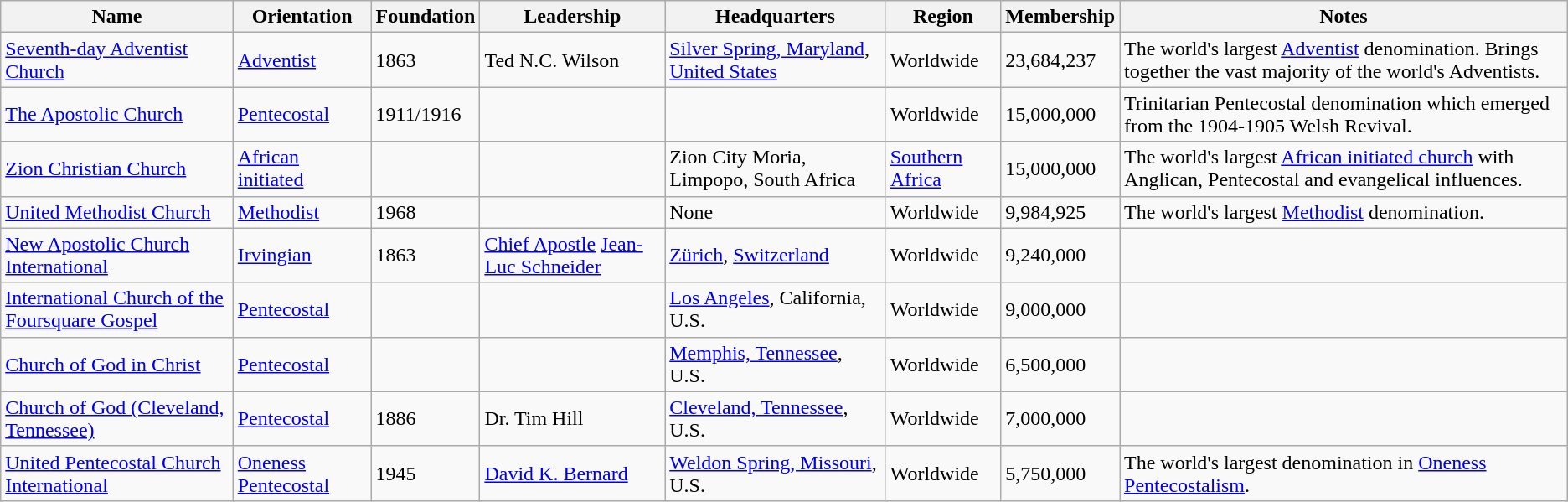<table class="wikitable sortable">
<tr>
<th>Name</th>
<th>Orientation</th>
<th>Foundation</th>
<th>Leadership</th>
<th>Headquarters</th>
<th>Region</th>
<th>Membership</th>
<th>Notes</th>
</tr>
<tr>
<td><a href='#'>Seventh-day Adventist Church</a><br></td>
<td><a href='#'>Adventist</a></td>
<td>1863</td>
<td>Ted N.C. Wilson</td>
<td><a href='#'>Silver Spring, Maryland</a>, <a href='#'>United States</a></td>
<td>Worldwide</td>
<td>23,684,237</td>
<td>The world's largest <a href='#'>Adventist</a> denomination. Brings together the vast majority of the world's Adventists.</td>
</tr>
<tr>
<td><a href='#'>The Apostolic Church</a><br></td>
<td><a href='#'>Pentecostal</a></td>
<td>1911/1916</td>
<td></td>
<td></td>
<td>Worldwide</td>
<td>15,000,000</td>
<td>Trinitarian Pentecostal denomination which emerged from the 1904-1905 Welsh Revival.</td>
</tr>
<tr>
<td><a href='#'>Zion Christian Church</a><br></td>
<td><a href='#'>African initiated</a></td>
<td></td>
<td></td>
<td>Zion City Moria, Limpopo, South Africa</td>
<td><a href='#'>Southern Africa</a></td>
<td>15,000,000</td>
<td>The world's largest <a href='#'>African initiated church</a> with Anglican, Pentecostal and evangelical influences.</td>
</tr>
<tr>
<td><a href='#'>United Methodist Church</a><br></td>
<td><a href='#'>Methodist</a></td>
<td>1968</td>
<td></td>
<td>None</td>
<td>Worldwide</td>
<td>9,984,925</td>
<td>The world's largest <a href='#'>Methodist</a> denomination.</td>
</tr>
<tr>
<td><a href='#'>New Apostolic Church International</a></td>
<td><a href='#'>Irvingian</a></td>
<td>1863</td>
<td><a href='#'>Chief Apostle</a> <a href='#'>Jean-Luc Schneider</a></td>
<td><a href='#'>Zürich</a>, <a href='#'>Switzerland</a></td>
<td>Worldwide</td>
<td>9,240,000</td>
<td></td>
</tr>
<tr>
<td><a href='#'>International Church of the Foursquare Gospel</a><br></td>
<td><a href='#'>Pentecostal</a></td>
<td></td>
<td></td>
<td><a href='#'>Los Angeles</a>, California, U.S.</td>
<td>Worldwide</td>
<td>9,000,000</td>
<td></td>
</tr>
<tr>
<td><a href='#'>Church of God in Christ</a><br></td>
<td><a href='#'>Pentecostal</a></td>
<td></td>
<td></td>
<td><a href='#'>Memphis, Tennessee</a>, U.S.</td>
<td>Worldwide</td>
<td>6,500,000</td>
<td></td>
</tr>
<tr>
<td><a href='#'>Church of God (Cleveland, Tennessee)</a><br></td>
<td><a href='#'>Pentecostal</a></td>
<td>1886</td>
<td>Dr. Tim Hill</td>
<td><a href='#'>Cleveland, Tennessee</a>, U.S.</td>
<td>Worldwide</td>
<td>7,000,000</td>
<td></td>
</tr>
<tr>
<td><a href='#'>United Pentecostal Church International</a></td>
<td><a href='#'>Oneness Pentecostal</a></td>
<td>1945</td>
<td><a href='#'>David K. Bernard</a></td>
<td><a href='#'>Weldon Spring, Missouri</a>, U.S.</td>
<td>Worldwide</td>
<td>5,750,000</td>
<td>The world's largest denomination in <a href='#'>Oneness Pentecostalism</a>.</td>
</tr>
</table>
